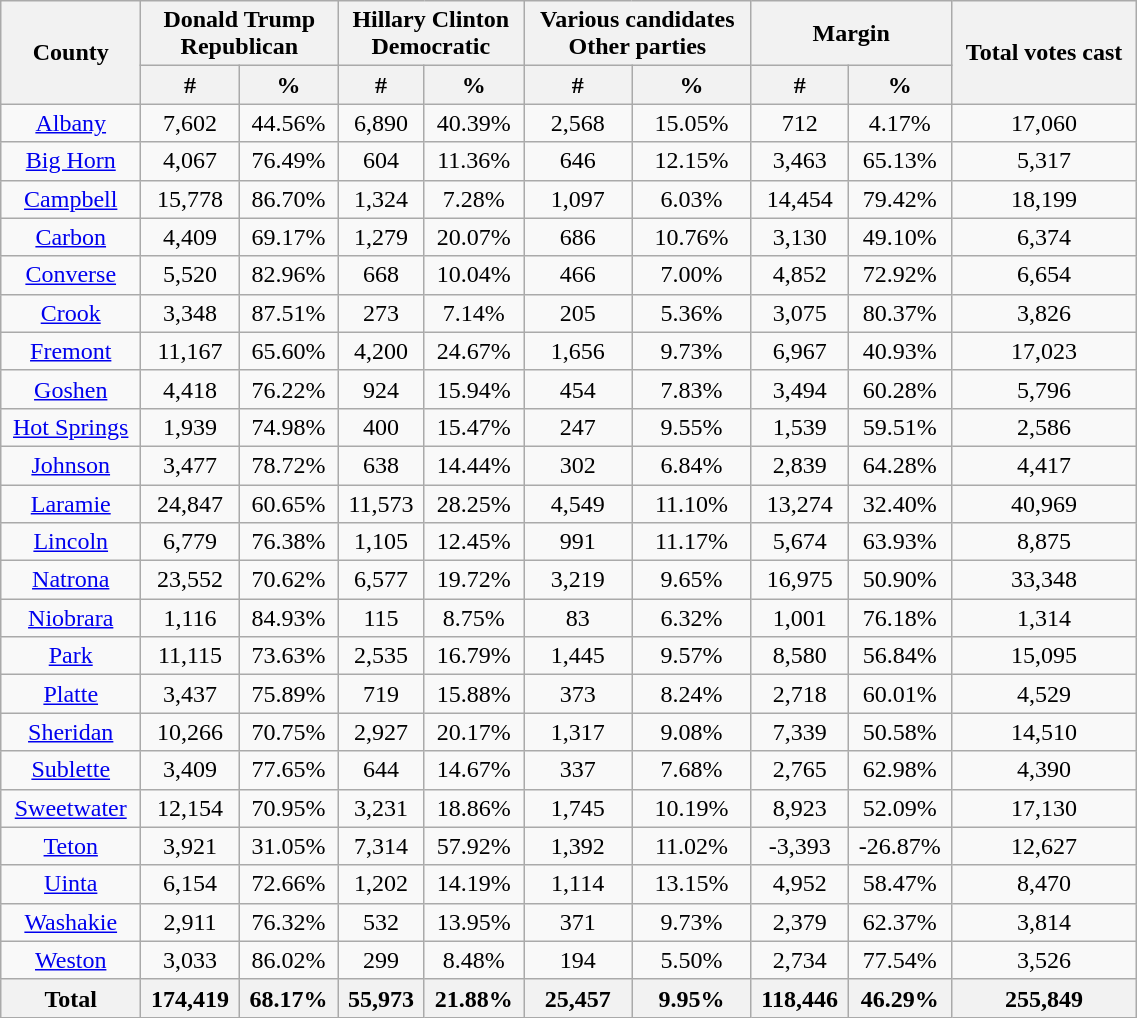<table width="60%" class="wikitable sortable" style="text-align:center">
<tr>
<th style="text-align:center;" rowspan="2">County</th>
<th style="text-align:center;" colspan="2">Donald Trump<br>Republican</th>
<th style="text-align:center;" colspan="2">Hillary Clinton<br>Democratic</th>
<th style="text-align:center;" colspan="2">Various candidates<br>Other parties</th>
<th style="text-align:center;" colspan="2">Margin</th>
<th style="text-align:center;" rowspan="2" style="text-align:center;">Total votes cast</th>
</tr>
<tr>
<th style="text-align:center;" data-sort-type="number">#</th>
<th style="text-align:center;" data-sort-type="number">%</th>
<th style="text-align:center;" data-sort-type="number">#</th>
<th style="text-align:center;" data-sort-type="number">%</th>
<th style="text-align:center;" data-sort-type="number">#</th>
<th style="text-align:center;" data-sort-type="number">%</th>
<th style="text-align:center;" data-sort-type="number">#</th>
<th style="text-align:center;" data-sort-type="number">%</th>
</tr>
<tr style="text-align:center;">
<td><a href='#'>Albany</a></td>
<td>7,602</td>
<td>44.56%</td>
<td>6,890</td>
<td>40.39%</td>
<td>2,568</td>
<td>15.05%</td>
<td>712</td>
<td>4.17%</td>
<td>17,060</td>
</tr>
<tr style="text-align:center;">
<td><a href='#'>Big Horn</a></td>
<td>4,067</td>
<td>76.49%</td>
<td>604</td>
<td>11.36%</td>
<td>646</td>
<td>12.15%</td>
<td>3,463</td>
<td>65.13%</td>
<td>5,317</td>
</tr>
<tr style="text-align:center;">
<td><a href='#'>Campbell</a></td>
<td>15,778</td>
<td>86.70%</td>
<td>1,324</td>
<td>7.28%</td>
<td>1,097</td>
<td>6.03%</td>
<td>14,454</td>
<td>79.42%</td>
<td>18,199</td>
</tr>
<tr style="text-align:center;">
<td><a href='#'>Carbon</a></td>
<td>4,409</td>
<td>69.17%</td>
<td>1,279</td>
<td>20.07%</td>
<td>686</td>
<td>10.76%</td>
<td>3,130</td>
<td>49.10%</td>
<td>6,374</td>
</tr>
<tr style="text-align:center;">
<td><a href='#'>Converse</a></td>
<td>5,520</td>
<td>82.96%</td>
<td>668</td>
<td>10.04%</td>
<td>466</td>
<td>7.00%</td>
<td>4,852</td>
<td>72.92%</td>
<td>6,654</td>
</tr>
<tr style="text-align:center;">
<td><a href='#'>Crook</a></td>
<td>3,348</td>
<td>87.51%</td>
<td>273</td>
<td>7.14%</td>
<td>205</td>
<td>5.36%</td>
<td>3,075</td>
<td>80.37%</td>
<td>3,826</td>
</tr>
<tr style="text-align:center;">
<td><a href='#'>Fremont</a></td>
<td>11,167</td>
<td>65.60%</td>
<td>4,200</td>
<td>24.67%</td>
<td>1,656</td>
<td>9.73%</td>
<td>6,967</td>
<td>40.93%</td>
<td>17,023</td>
</tr>
<tr style="text-align:center;">
<td><a href='#'>Goshen</a></td>
<td>4,418</td>
<td>76.22%</td>
<td>924</td>
<td>15.94%</td>
<td>454</td>
<td>7.83%</td>
<td>3,494</td>
<td>60.28%</td>
<td>5,796</td>
</tr>
<tr style="text-align:center;">
<td><a href='#'>Hot Springs</a></td>
<td>1,939</td>
<td>74.98%</td>
<td>400</td>
<td>15.47%</td>
<td>247</td>
<td>9.55%</td>
<td>1,539</td>
<td>59.51%</td>
<td>2,586</td>
</tr>
<tr style="text-align:center;">
<td><a href='#'>Johnson</a></td>
<td>3,477</td>
<td>78.72%</td>
<td>638</td>
<td>14.44%</td>
<td>302</td>
<td>6.84%</td>
<td>2,839</td>
<td>64.28%</td>
<td>4,417</td>
</tr>
<tr style="text-align:center;">
<td><a href='#'>Laramie</a></td>
<td>24,847</td>
<td>60.65%</td>
<td>11,573</td>
<td>28.25%</td>
<td>4,549</td>
<td>11.10%</td>
<td>13,274</td>
<td>32.40%</td>
<td>40,969</td>
</tr>
<tr style="text-align:center;">
<td><a href='#'>Lincoln</a></td>
<td>6,779</td>
<td>76.38%</td>
<td>1,105</td>
<td>12.45%</td>
<td>991</td>
<td>11.17%</td>
<td>5,674</td>
<td>63.93%</td>
<td>8,875</td>
</tr>
<tr style="text-align:center;">
<td><a href='#'>Natrona</a></td>
<td>23,552</td>
<td>70.62%</td>
<td>6,577</td>
<td>19.72%</td>
<td>3,219</td>
<td>9.65%</td>
<td>16,975</td>
<td>50.90%</td>
<td>33,348</td>
</tr>
<tr style="text-align:center;">
<td><a href='#'>Niobrara</a></td>
<td>1,116</td>
<td>84.93%</td>
<td>115</td>
<td>8.75%</td>
<td>83</td>
<td>6.32%</td>
<td>1,001</td>
<td>76.18%</td>
<td>1,314</td>
</tr>
<tr style="text-align:center;">
<td><a href='#'>Park</a></td>
<td>11,115</td>
<td>73.63%</td>
<td>2,535</td>
<td>16.79%</td>
<td>1,445</td>
<td>9.57%</td>
<td>8,580</td>
<td>56.84%</td>
<td>15,095</td>
</tr>
<tr style="text-align:center;">
<td><a href='#'>Platte</a></td>
<td>3,437</td>
<td>75.89%</td>
<td>719</td>
<td>15.88%</td>
<td>373</td>
<td>8.24%</td>
<td>2,718</td>
<td>60.01%</td>
<td>4,529</td>
</tr>
<tr style="text-align:center;">
<td><a href='#'>Sheridan</a></td>
<td>10,266</td>
<td>70.75%</td>
<td>2,927</td>
<td>20.17%</td>
<td>1,317</td>
<td>9.08%</td>
<td>7,339</td>
<td>50.58%</td>
<td>14,510</td>
</tr>
<tr style="text-align:center;">
<td><a href='#'>Sublette</a></td>
<td>3,409</td>
<td>77.65%</td>
<td>644</td>
<td>14.67%</td>
<td>337</td>
<td>7.68%</td>
<td>2,765</td>
<td>62.98%</td>
<td>4,390</td>
</tr>
<tr style="text-align:center;">
<td><a href='#'>Sweetwater</a></td>
<td>12,154</td>
<td>70.95%</td>
<td>3,231</td>
<td>18.86%</td>
<td>1,745</td>
<td>10.19%</td>
<td>8,923</td>
<td>52.09%</td>
<td>17,130</td>
</tr>
<tr style="text-align:center;">
<td><a href='#'>Teton</a></td>
<td>3,921</td>
<td>31.05%</td>
<td>7,314</td>
<td>57.92%</td>
<td>1,392</td>
<td>11.02%</td>
<td>-3,393</td>
<td>-26.87%</td>
<td>12,627</td>
</tr>
<tr style="text-align:center;">
<td><a href='#'>Uinta</a></td>
<td>6,154</td>
<td>72.66%</td>
<td>1,202</td>
<td>14.19%</td>
<td>1,114</td>
<td>13.15%</td>
<td>4,952</td>
<td>58.47%</td>
<td>8,470</td>
</tr>
<tr style="text-align:center;">
<td><a href='#'>Washakie</a></td>
<td>2,911</td>
<td>76.32%</td>
<td>532</td>
<td>13.95%</td>
<td>371</td>
<td>9.73%</td>
<td>2,379</td>
<td>62.37%</td>
<td>3,814</td>
</tr>
<tr style="text-align:center;">
<td><a href='#'>Weston</a></td>
<td>3,033</td>
<td>86.02%</td>
<td>299</td>
<td>8.48%</td>
<td>194</td>
<td>5.50%</td>
<td>2,734</td>
<td>77.54%</td>
<td>3,526</td>
</tr>
<tr style="text-align:center;">
<th>Total</th>
<th>174,419</th>
<th>68.17%</th>
<th>55,973</th>
<th>21.88%</th>
<th>25,457</th>
<th>9.95%</th>
<th>118,446</th>
<th>46.29%</th>
<th>255,849</th>
</tr>
</table>
